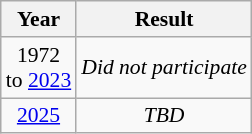<table class="wikitable" style="text-align: center; font-size:90%">
<tr>
<th>Year</th>
<th>Result</th>
</tr>
<tr>
<td> 1972<br>to  <a href='#'>2023</a></td>
<td><em>Did not participate</em></td>
</tr>
<tr>
<td> <a href='#'>2025</a></td>
<td><em>TBD</em></td>
</tr>
</table>
